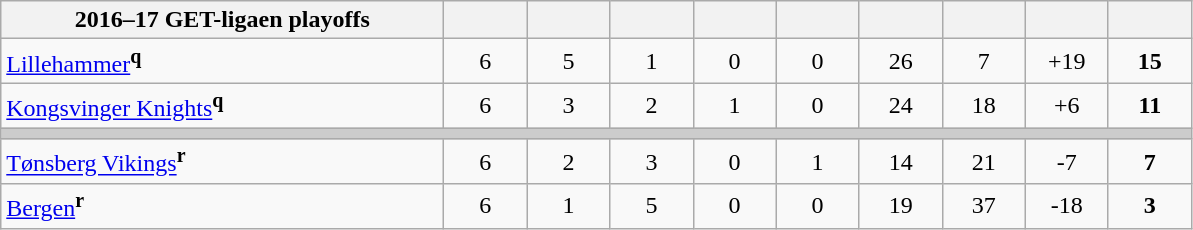<table class="wikitable">
<tr>
<th style="width:18em;">2016–17 GET-ligaen playoffs</th>
<th style="width:3em;"></th>
<th style="width:3em;"></th>
<th style="width:3em;"></th>
<th style="width:3em;"></th>
<th style="width:3em;"></th>
<th style="width:3em;"></th>
<th style="width:3em;"></th>
<th style="width:3em;"></th>
<th style="width:3em;"></th>
</tr>
<tr align=center>
<td align=left><a href='#'>Lillehammer</a><sup><strong>q</strong></sup></td>
<td>6</td>
<td>5</td>
<td>1</td>
<td>0</td>
<td>0</td>
<td>26</td>
<td>7</td>
<td>+19</td>
<td><strong>15</strong></td>
</tr>
<tr align=center>
<td align=left><a href='#'>Kongsvinger Knights</a><sup><strong>q</strong></sup></td>
<td>6</td>
<td>3</td>
<td>2</td>
<td>1</td>
<td>0</td>
<td>24</td>
<td>18</td>
<td>+6</td>
<td><strong>11</strong></td>
</tr>
<tr bgcolor="#cccccc" class="unsortable">
<td colspan=10></td>
</tr>
<tr align=center>
<td align=left><a href='#'>Tønsberg Vikings</a><sup><strong>r</strong></sup></td>
<td>6</td>
<td>2</td>
<td>3</td>
<td>0</td>
<td>1</td>
<td>14</td>
<td>21</td>
<td>-7</td>
<td><strong>7</strong></td>
</tr>
<tr align=center>
<td align=left><a href='#'>Bergen</a><sup><strong>r</strong></sup></td>
<td>6</td>
<td>1</td>
<td>5</td>
<td>0</td>
<td>0</td>
<td>19</td>
<td>37</td>
<td>-18</td>
<td><strong>3</strong></td>
</tr>
</table>
